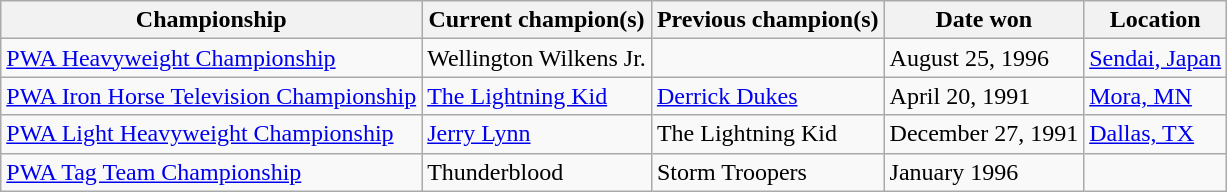<table class="wikitable">
<tr>
<th>Championship</th>
<th>Current champion(s)</th>
<th>Previous champion(s)</th>
<th>Date won</th>
<th>Location</th>
</tr>
<tr>
<td><a href='#'>PWA Heavyweight Championship</a></td>
<td>Wellington Wilkens Jr.</td>
<td></td>
<td>August 25, 1996</td>
<td><a href='#'>Sendai, Japan</a></td>
</tr>
<tr>
<td><a href='#'>PWA Iron Horse Television Championship</a></td>
<td><a href='#'>The Lightning Kid</a></td>
<td><a href='#'>Derrick Dukes</a></td>
<td>April 20, 1991</td>
<td><a href='#'>Mora, MN</a></td>
</tr>
<tr>
<td><a href='#'>PWA Light Heavyweight Championship</a></td>
<td><a href='#'>Jerry Lynn</a></td>
<td>The Lightning Kid</td>
<td>December 27, 1991</td>
<td><a href='#'>Dallas, TX</a></td>
</tr>
<tr>
<td><a href='#'>PWA Tag Team Championship</a></td>
<td>Thunderblood<br></td>
<td>Storm Troopers</td>
<td>January 1996</td>
<td></td>
</tr>
</table>
